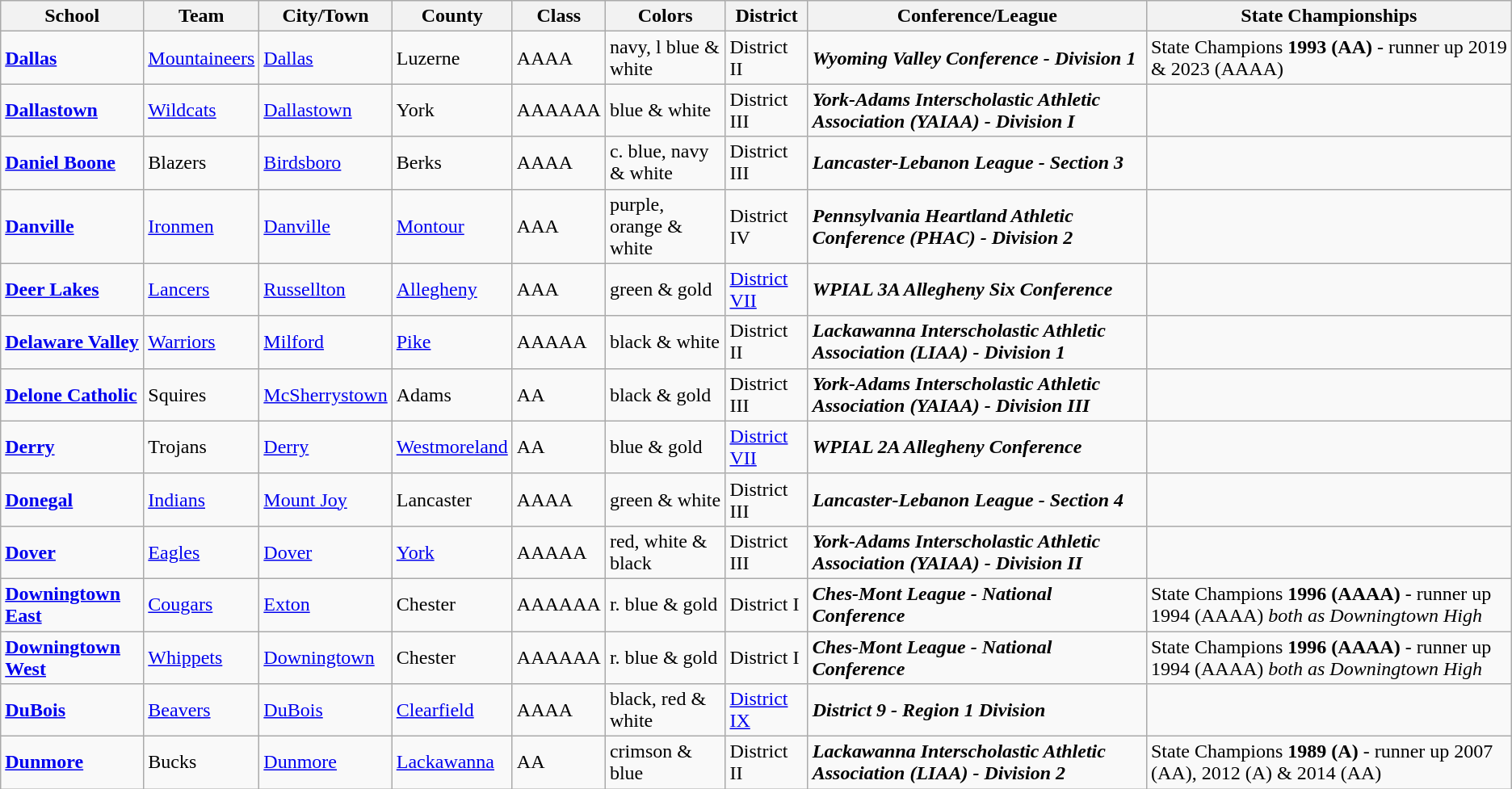<table class="wikitable sortable">
<tr>
<th>School</th>
<th>Team</th>
<th>City/Town</th>
<th>County</th>
<th>Class</th>
<th>Colors</th>
<th>District</th>
<th>Conference/League</th>
<th>State Championships</th>
</tr>
<tr style=#FFF5EE;">
<td><strong><a href='#'>Dallas</a></strong></td>
<td><a href='#'>Mountaineers</a></td>
<td><a href='#'>Dallas</a></td>
<td>Luzerne</td>
<td>AAAA</td>
<td> navy, l blue & white</td>
<td>District II</td>
<td><strong><em>Wyoming Valley Conference - Division 1</em></strong></td>
<td>State Champions <strong>1993 (AA)</strong> - runner up 2019 & 2023 (AAAA)</td>
</tr>
<tr style=#FFF5EE;">
<td><strong><a href='#'>Dallastown</a></strong></td>
<td><a href='#'>Wildcats</a></td>
<td><a href='#'>Dallastown</a></td>
<td>York</td>
<td>AAAAAA</td>
<td> blue & white</td>
<td>District III</td>
<td><strong><em>York-Adams Interscholastic Athletic Association (YAIAA) - Division I</em></strong></td>
<td></td>
</tr>
<tr style=#FFF5EE;">
<td><strong><a href='#'>Daniel Boone</a></strong></td>
<td>Blazers</td>
<td><a href='#'>Birdsboro</a></td>
<td>Berks</td>
<td>AAAA</td>
<td> c. blue, navy & white</td>
<td>District III</td>
<td><strong><em>Lancaster-Lebanon League - Section 3</em></strong></td>
<td></td>
</tr>
<tr style=#FFF5EE;">
<td><strong><a href='#'>Danville</a></strong></td>
<td><a href='#'>Ironmen</a></td>
<td><a href='#'>Danville</a></td>
<td><a href='#'>Montour</a></td>
<td>AAA</td>
<td>  purple, orange & white</td>
<td>District IV</td>
<td><strong><em>Pennsylvania Heartland Athletic Conference (PHAC) - Division 2</em></strong></td>
<td></td>
</tr>
<tr style=#FFF5EE;">
<td><strong><a href='#'>Deer Lakes</a></strong></td>
<td><a href='#'>Lancers</a></td>
<td><a href='#'>Russellton</a></td>
<td><a href='#'>Allegheny</a></td>
<td>AAA</td>
<td> green & gold</td>
<td><a href='#'>District VII</a></td>
<td><strong><em>WPIAL 3A Allegheny Six Conference</em></strong></td>
<td></td>
</tr>
<tr style=#FFF5EE;">
<td><strong><a href='#'>Delaware Valley</a></strong></td>
<td><a href='#'>Warriors</a></td>
<td><a href='#'>Milford</a></td>
<td><a href='#'>Pike</a></td>
<td>AAAAA</td>
<td> black & white</td>
<td>District II</td>
<td><strong><em>Lackawanna Interscholastic Athletic Association (LIAA) - Division 1</em></strong></td>
<td></td>
</tr>
<tr style=#FFF5EE;">
<td><strong><a href='#'>Delone Catholic</a></strong></td>
<td>Squires</td>
<td><a href='#'>McSherrystown</a></td>
<td>Adams</td>
<td>AA</td>
<td> black & gold</td>
<td>District III</td>
<td><strong><em>York-Adams Interscholastic Athletic Association (YAIAA) - Division III</em></strong></td>
<td></td>
</tr>
<tr style=#FFF5EE;">
<td><strong><a href='#'>Derry</a></strong></td>
<td>Trojans</td>
<td><a href='#'>Derry</a></td>
<td><a href='#'>Westmoreland</a></td>
<td>AA</td>
<td> blue & gold</td>
<td><a href='#'>District VII</a></td>
<td><strong><em>WPIAL 2A Allegheny Conference</em></strong></td>
<td></td>
</tr>
<tr style=#FFF5EE;">
<td><strong><a href='#'>Donegal</a></strong></td>
<td><a href='#'>Indians</a></td>
<td><a href='#'>Mount Joy</a></td>
<td>Lancaster</td>
<td>AAAA</td>
<td> green & white</td>
<td>District III</td>
<td><strong><em>Lancaster-Lebanon League - Section 4</em></strong></td>
<td></td>
</tr>
<tr style=#FFF5EE;">
<td><strong><a href='#'>Dover</a></strong></td>
<td><a href='#'>Eagles</a></td>
<td><a href='#'>Dover</a></td>
<td><a href='#'>York</a></td>
<td>AAAAA</td>
<td> red, white & black</td>
<td>District III</td>
<td><strong><em>York-Adams Interscholastic Athletic Association (YAIAA) - Division II</em></strong></td>
<td></td>
</tr>
<tr style=#FFF5EE;">
<td><strong><a href='#'>Downingtown East</a></strong></td>
<td><a href='#'>Cougars</a></td>
<td><a href='#'>Exton</a></td>
<td>Chester</td>
<td>AAAAAA</td>
<td> r. blue & gold</td>
<td>District I</td>
<td><strong><em>Ches-Mont League - National Conference</em></strong></td>
<td>State Champions <strong>1996 (AAAA)</strong> - runner up 1994 (AAAA) <em>both as Downingtown High</em></td>
</tr>
<tr style=#FFF5EE;">
<td><strong><a href='#'>Downingtown West</a></strong></td>
<td><a href='#'>Whippets</a></td>
<td><a href='#'>Downingtown</a></td>
<td>Chester</td>
<td>AAAAAA</td>
<td> r. blue & gold</td>
<td>District I</td>
<td><strong><em>Ches-Mont League - National Conference</em></strong></td>
<td>State Champions <strong>1996 (AAAA)</strong> - runner up 1994 (AAAA) <em>both as Downingtown High</em></td>
</tr>
<tr style=#FFF5EE;">
<td><strong><a href='#'>DuBois</a></strong></td>
<td><a href='#'>Beavers</a></td>
<td><a href='#'>DuBois</a></td>
<td><a href='#'>Clearfield</a></td>
<td>AAAA</td>
<td> black, red & white</td>
<td><a href='#'>District IX</a></td>
<td><strong><em>District 9 - Region 1 Division</em></strong></td>
<td></td>
</tr>
<tr style=#FFF5EE;">
<td><strong><a href='#'>Dunmore</a></strong></td>
<td>Bucks</td>
<td><a href='#'>Dunmore</a></td>
<td><a href='#'>Lackawanna</a></td>
<td>AA</td>
<td> crimson & blue</td>
<td>District II</td>
<td><strong><em>Lackawanna Interscholastic Athletic Association (LIAA) - Division 2</em></strong></td>
<td>State Champions <strong>1989 (A)</strong> - runner up 2007 (AA), 2012 (A) & 2014 (AA)</td>
</tr>
</table>
